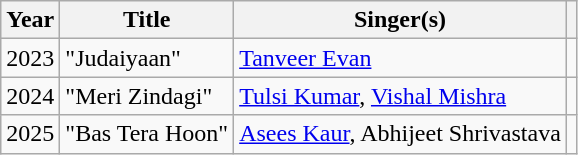<table class="wikitable ">
<tr>
<th scope="col">Year</th>
<th scope="col">Title</th>
<th scope="col">Singer(s)</th>
<th scope="col" class="unsortable"></th>
</tr>
<tr>
<td>2023</td>
<td>"Judaiyaan"</td>
<td><a href='#'>Tanveer Evan</a></td>
<td></td>
</tr>
<tr>
<td>2024</td>
<td>"Meri Zindagi"</td>
<td><a href='#'>Tulsi Kumar</a>, <a href='#'>Vishal Mishra</a></td>
<td></td>
</tr>
<tr>
<td>2025</td>
<td>"Bas Tera Hoon"</td>
<td><a href='#'>Asees Kaur</a>, Abhijeet Shrivastava</td>
<td></td>
</tr>
</table>
